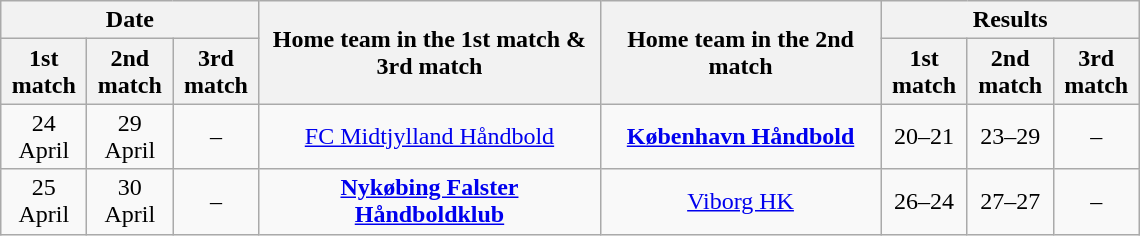<table class="wikitable" style="text-align:center; margin-left:1em;">
<tr>
<th colspan="3">Date</th>
<th rowspan="2" style="width:220px;">Home team in the 1st match & 3rd match</th>
<th rowspan="2" style="width:180px;">Home team in the 2nd match</th>
<th colspan="3">Results</th>
</tr>
<tr>
<th style="width:50px;">1st match</th>
<th style="width:50px;">2nd match</th>
<th style="width:50px;">3rd match</th>
<th style="width:50px;">1st match</th>
<th style="width:50px;">2nd match</th>
<th style="width:50px;">3rd match</th>
</tr>
<tr>
<td>24 April</td>
<td>29 April</td>
<td>–</td>
<td><a href='#'>FC Midtjylland Håndbold</a></td>
<td><strong><a href='#'>København Håndbold</a></strong></td>
<td>20–21</td>
<td>23–29</td>
<td>–</td>
</tr>
<tr>
<td>25 April</td>
<td>30 April</td>
<td>–</td>
<td><strong><a href='#'>Nykøbing Falster Håndboldklub</a></strong></td>
<td><a href='#'>Viborg HK</a></td>
<td>26–24</td>
<td>27–27</td>
<td>–</td>
</tr>
</table>
